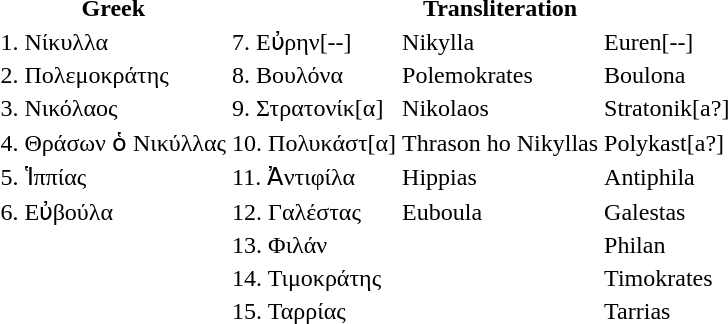<table>
<tr>
<th>Greek</th>
<th></th>
<th>Transliteration</th>
<th></th>
</tr>
<tr>
<td>1. Νίκυλλα</td>
<td>7. Εὐρην[--]</td>
<td>Nikylla</td>
<td>Euren[--]</td>
</tr>
<tr>
<td>2. Πολεμοκράτης</td>
<td>8. Βουλόνα</td>
<td>Polemokrates</td>
<td>Boulona</td>
</tr>
<tr>
<td>3. Νικόλαος</td>
<td>9. Στρατονίκ[α]</td>
<td>Nikolaos</td>
<td>Stratonik[a?]</td>
</tr>
<tr>
<td>4. Θράσων ὁ Νικύλλας</td>
<td>10. Πολυκάστ[α]</td>
<td>Thrason ho Nikyllas</td>
<td>Polykast[a?]</td>
</tr>
<tr>
<td>5. Ἱππίας</td>
<td>11. Ἀντιφίλα</td>
<td>Hippias</td>
<td>Antiphila</td>
</tr>
<tr>
<td>6. Εὐβούλα</td>
<td>12. Γαλέστας</td>
<td>Euboula</td>
<td>Galestas</td>
</tr>
<tr>
<td></td>
<td>13. Φιλάν</td>
<td></td>
<td>Philan</td>
</tr>
<tr>
<td></td>
<td>14. Τιμοκράτης</td>
<td></td>
<td>Timokrates</td>
</tr>
<tr>
<td></td>
<td>15. Ταρρίας</td>
<td></td>
<td>Tarrias</td>
</tr>
</table>
